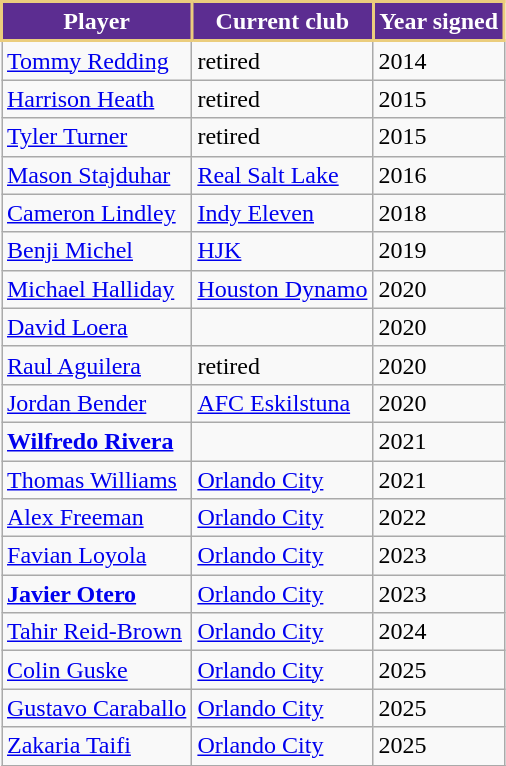<table class="wikitable" style="text-align:center">
<tr>
<th style="background:#5C2D91; color:#FFFFFF; border:2px solid #EBCD7D;">Player</th>
<th style="background:#5C2D91; color:#FFFFFF; border:2px solid #EBCD7D;">Current club</th>
<th style="background:#5C2D91; color:#FFFFFF; border:2px solid #EBCD7D;">Year signed</th>
</tr>
<tr>
<td align=left> <a href='#'>Tommy Redding</a></td>
<td align=left>retired</td>
<td align=left>2014</td>
</tr>
<tr>
<td align=left> <a href='#'>Harrison Heath</a></td>
<td align=left>retired</td>
<td align=left>2015</td>
</tr>
<tr>
<td align=left> <a href='#'>Tyler Turner</a></td>
<td align=left>retired</td>
<td align=left>2015</td>
</tr>
<tr>
<td align=left> <a href='#'>Mason Stajduhar</a></td>
<td align=left> <a href='#'>Real Salt Lake</a></td>
<td align=left>2016</td>
</tr>
<tr>
<td align=left> <a href='#'>Cameron Lindley</a></td>
<td align=left> <a href='#'>Indy Eleven</a></td>
<td align=left>2018</td>
</tr>
<tr>
<td align=left> <a href='#'>Benji Michel</a></td>
<td align=left> <a href='#'>HJK</a></td>
<td align=left>2019</td>
</tr>
<tr>
<td align=left> <a href='#'>Michael Halliday</a></td>
<td align=left> <a href='#'>Houston Dynamo</a></td>
<td align=left>2020</td>
</tr>
<tr>
<td align=left> <a href='#'>David Loera</a></td>
<td align=left></td>
<td align=left>2020</td>
</tr>
<tr>
<td align=left> <a href='#'>Raul Aguilera</a></td>
<td align=left>retired</td>
<td align=left>2020</td>
</tr>
<tr>
<td align=left> <a href='#'>Jordan Bender</a></td>
<td align=left> <a href='#'>AFC Eskilstuna</a></td>
<td align=left>2020</td>
</tr>
<tr>
<td align=left> <strong><a href='#'>Wilfredo Rivera</a></strong></td>
<td align=left></td>
<td align=left>2021</td>
</tr>
<tr>
<td align=left> <a href='#'>Thomas Williams</a></td>
<td align=left> <a href='#'>Orlando City</a></td>
<td align=left>2021</td>
</tr>
<tr>
<td align=left> <a href='#'>Alex Freeman</a></td>
<td align=left> <a href='#'>Orlando City</a></td>
<td align=left>2022</td>
</tr>
<tr>
<td align=left> <a href='#'>Favian Loyola</a></td>
<td align=left> <a href='#'>Orlando City</a></td>
<td align=left>2023</td>
</tr>
<tr>
<td align=left> <a href='#'><strong>Javier Otero</strong></a></td>
<td align=left> <a href='#'>Orlando City</a></td>
<td align=left>2023</td>
</tr>
<tr>
<td align=left> <a href='#'>Tahir Reid-Brown</a></td>
<td align=left> <a href='#'>Orlando City</a></td>
<td align=left>2024</td>
</tr>
<tr>
<td align=left> <a href='#'>Colin Guske</a></td>
<td align=left> <a href='#'>Orlando City</a></td>
<td align=left>2025</td>
</tr>
<tr>
<td align=left> <a href='#'>Gustavo Caraballo</a></td>
<td align=left> <a href='#'>Orlando City</a></td>
<td align=left>2025</td>
</tr>
<tr>
<td align=left> <a href='#'>Zakaria Taifi</a></td>
<td align=left> <a href='#'>Orlando City</a></td>
<td align=left>2025</td>
</tr>
<tr>
</tr>
</table>
